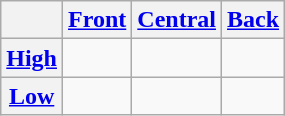<table class="wikitable" style="text-align: center;">
<tr>
<th> </th>
<th colspan="1"><a href='#'>Front</a></th>
<th colspan="1"><a href='#'>Central</a></th>
<th colspan="1"><a href='#'>Back</a></th>
</tr>
<tr>
<th><a href='#'>High</a></th>
<td></td>
<td></td>
<td></td>
</tr>
<tr>
<th><a href='#'>Low</a></th>
<td></td>
<td></td>
<td></td>
</tr>
</table>
